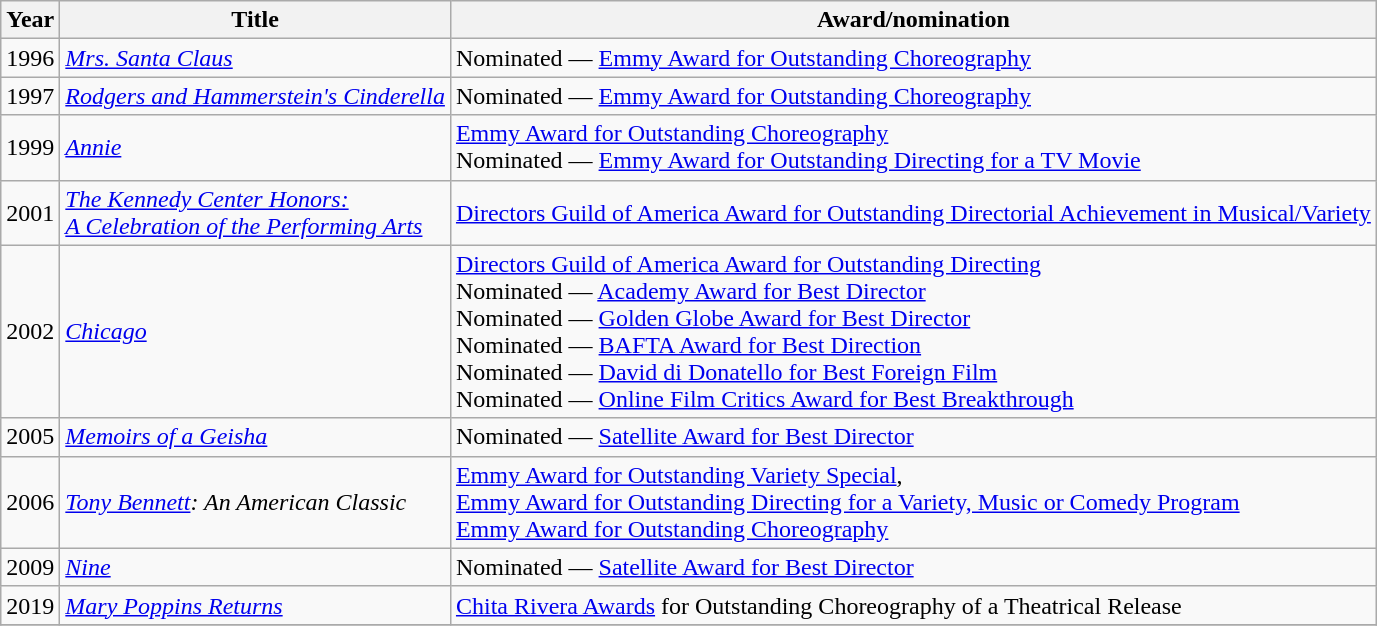<table class="wikitable">
<tr>
<th>Year</th>
<th>Title</th>
<th>Award/nomination</th>
</tr>
<tr>
<td>1996</td>
<td><em><a href='#'>Mrs. Santa Claus</a></em></td>
<td>Nominated — <a href='#'>Emmy Award for Outstanding Choreography</a></td>
</tr>
<tr>
<td>1997</td>
<td><em><a href='#'>Rodgers and Hammerstein's Cinderella</a></em></td>
<td>Nominated — <a href='#'>Emmy Award for Outstanding Choreography</a></td>
</tr>
<tr>
<td>1999</td>
<td><em><a href='#'>Annie</a></em></td>
<td><a href='#'>Emmy Award for Outstanding Choreography</a><br>Nominated — <a href='#'>Emmy Award for Outstanding Directing for a TV Movie</a></td>
</tr>
<tr>
<td>2001</td>
<td><em><a href='#'>The Kennedy Center Honors:<br> A Celebration of the Performing Arts</a></em></td>
<td><a href='#'>Directors Guild of America Award for Outstanding Directorial Achievement in Musical/Variety</a></td>
</tr>
<tr>
<td>2002</td>
<td><em><a href='#'>Chicago</a></em></td>
<td><a href='#'>Directors Guild of America Award for Outstanding Directing</a><br>Nominated — <a href='#'>Academy Award for Best Director</a><br>Nominated — <a href='#'>Golden Globe Award for Best Director</a><br>Nominated — <a href='#'>BAFTA Award for Best Direction</a><br>Nominated — <a href='#'>David di Donatello for Best Foreign Film</a><br>Nominated — <a href='#'>Online Film Critics Award for Best Breakthrough</a></td>
</tr>
<tr>
<td>2005</td>
<td><em><a href='#'>Memoirs of a Geisha</a></em></td>
<td>Nominated — <a href='#'>Satellite Award for Best Director</a></td>
</tr>
<tr>
<td>2006</td>
<td><em><a href='#'>Tony Bennett</a>: An American Classic</em></td>
<td><a href='#'>Emmy Award for Outstanding Variety Special</a>,<br> <a href='#'>Emmy Award for Outstanding Directing for a Variety, Music or Comedy Program</a><br><a href='#'>Emmy Award for Outstanding Choreography</a></td>
</tr>
<tr>
<td>2009</td>
<td><em><a href='#'>Nine</a></em></td>
<td>Nominated — <a href='#'>Satellite Award for Best Director</a></td>
</tr>
<tr>
<td>2019</td>
<td><em><a href='#'>Mary Poppins Returns</a></em></td>
<td><a href='#'>Chita Rivera Awards</a> for Outstanding Choreography of a Theatrical Release</td>
</tr>
<tr>
</tr>
</table>
